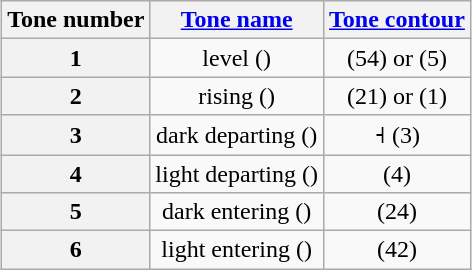<table class="wikitable" style="text-align:center; margin:1em auto 1em auto">
<tr>
<th>Tone number</th>
<th><a href='#'>Tone name</a></th>
<th><a href='#'>Tone contour</a></th>
</tr>
<tr>
<th>1</th>
<td>level ()</td>
<td> (54) or  (5)</td>
</tr>
<tr>
<th>2</th>
<td>rising ()</td>
<td> (21) or  (1)</td>
</tr>
<tr>
<th>3</th>
<td>dark departing ()</td>
<td>˧ (3)</td>
</tr>
<tr>
<th>4</th>
<td>light departing ()</td>
<td> (4)</td>
</tr>
<tr>
<th>5</th>
<td>dark entering ()</td>
<td> (24)</td>
</tr>
<tr>
<th>6</th>
<td>light entering ()</td>
<td> (42)</td>
</tr>
</table>
